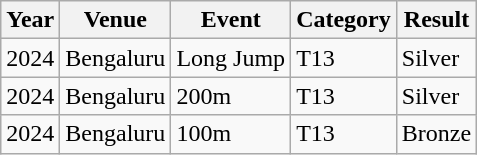<table class="wikitable">
<tr>
<th>Year</th>
<th>Venue</th>
<th>Event</th>
<th>Category</th>
<th>Result</th>
</tr>
<tr>
<td>2024</td>
<td>Bengaluru</td>
<td>Long Jump</td>
<td>T13</td>
<td>Silver</td>
</tr>
<tr>
<td>2024</td>
<td>Bengaluru</td>
<td>200m</td>
<td>T13</td>
<td>Silver</td>
</tr>
<tr>
<td>2024</td>
<td>Bengaluru</td>
<td>100m</td>
<td>T13</td>
<td>Bronze</td>
</tr>
</table>
